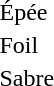<table>
<tr>
<td rowspan=2>Épée</td>
<td rowspan=2></td>
<td rowspan=2></td>
<td></td>
</tr>
<tr>
<td></td>
</tr>
<tr>
<td rowspan=2>Foil</td>
<td rowspan=2></td>
<td rowspan=2></td>
<td></td>
</tr>
<tr>
<td></td>
</tr>
<tr>
<td rowspan=2>Sabre</td>
<td rowspan=2></td>
<td rowspan=2></td>
<td></td>
</tr>
<tr>
<td></td>
</tr>
</table>
